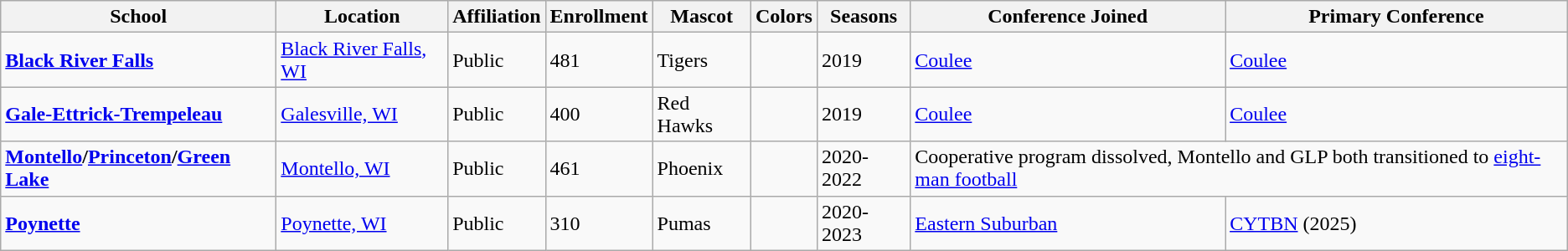<table class="wikitable sortable">
<tr>
<th>School</th>
<th>Location</th>
<th>Affiliation</th>
<th>Enrollment</th>
<th>Mascot</th>
<th>Colors</th>
<th>Seasons</th>
<th>Conference Joined</th>
<th>Primary Conference</th>
</tr>
<tr>
<td><strong><a href='#'>Black River Falls</a></strong></td>
<td><a href='#'>Black River Falls, WI</a></td>
<td>Public</td>
<td>481</td>
<td>Tigers</td>
<td> </td>
<td>2019</td>
<td><a href='#'>Coulee</a></td>
<td><a href='#'>Coulee</a></td>
</tr>
<tr>
<td><strong><a href='#'>Gale-Ettrick-Trempeleau</a></strong></td>
<td><a href='#'>Galesville, WI</a></td>
<td>Public</td>
<td>400</td>
<td>Red Hawks</td>
<td>  </td>
<td>2019</td>
<td><a href='#'>Coulee</a></td>
<td><a href='#'>Coulee</a></td>
</tr>
<tr>
<td><a href='#'><strong>Montello</strong></a><strong>/<a href='#'>Princeton</a>/<a href='#'>Green Lake</a></strong></td>
<td><a href='#'>Montello, WI</a></td>
<td>Public</td>
<td>461</td>
<td>Phoenix</td>
<td> </td>
<td>2020-2022</td>
<td colspan="2">Cooperative program dissolved, Montello and GLP both transitioned to <a href='#'>eight-man football</a></td>
</tr>
<tr>
<td><strong><a href='#'>Poynette</a></strong></td>
<td><a href='#'>Poynette, WI</a></td>
<td>Public</td>
<td>310</td>
<td>Pumas</td>
<td> </td>
<td>2020-2023</td>
<td><a href='#'>Eastern Suburban</a></td>
<td><a href='#'>CYTBN</a> (2025)</td>
</tr>
</table>
